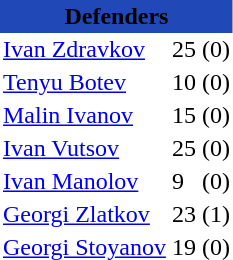<table class="toccolours" border="0" cellpadding="2" cellspacing="0" align="left" style="margin:0.5em;">
<tr>
<th colspan="4" align="center" bgcolor="#2049B7"><span>Defenders</span></th>
</tr>
<tr>
<td> <a href='#'>Ivan Zdravkov</a></td>
<td>25</td>
<td>(0)</td>
</tr>
<tr>
<td> <a href='#'>Tenyu Botev</a></td>
<td>10</td>
<td>(0)</td>
</tr>
<tr>
<td> <a href='#'>Malin Ivanov</a></td>
<td>15</td>
<td>(0)</td>
</tr>
<tr>
<td> <a href='#'>Ivan Vutsov</a></td>
<td>25</td>
<td>(0)</td>
</tr>
<tr>
<td> <a href='#'>Ivan Manolov</a></td>
<td>9</td>
<td>(0)</td>
</tr>
<tr>
<td> <a href='#'>Georgi Zlatkov</a></td>
<td>23</td>
<td>(1)</td>
</tr>
<tr>
<td> <a href='#'>Georgi Stoyanov</a></td>
<td>19</td>
<td>(0)</td>
</tr>
<tr>
</tr>
</table>
